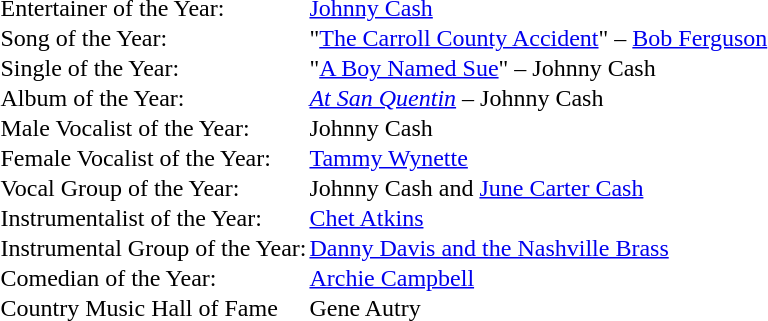<table cellspacing="0" border="0" cellpadding="1">
<tr>
<td>Entertainer of the Year:</td>
<td><a href='#'>Johnny Cash</a></td>
</tr>
<tr>
<td>Song of the Year:</td>
<td>"<a href='#'>The Carroll County Accident</a>" – <a href='#'>Bob Ferguson</a></td>
</tr>
<tr>
<td>Single of the Year:</td>
<td>"<a href='#'>A Boy Named Sue</a>" – Johnny Cash</td>
</tr>
<tr>
<td>Album of the Year:</td>
<td><em><a href='#'>At San Quentin</a></em> – Johnny Cash</td>
</tr>
<tr>
<td>Male Vocalist of the Year:</td>
<td>Johnny Cash</td>
</tr>
<tr>
<td>Female Vocalist of the Year:</td>
<td><a href='#'>Tammy Wynette</a></td>
</tr>
<tr>
<td>Vocal Group of the Year:</td>
<td>Johnny Cash and <a href='#'>June Carter Cash</a></td>
</tr>
<tr>
<td>Instrumentalist of the Year:</td>
<td><a href='#'>Chet Atkins</a></td>
</tr>
<tr>
<td>Instrumental Group of the Year:</td>
<td><a href='#'>Danny Davis and the Nashville Brass</a></td>
</tr>
<tr>
<td>Comedian of the Year:</td>
<td><a href='#'>Archie Campbell</a></td>
</tr>
<tr>
<td>Country Music Hall of Fame</td>
<td>Gene Autry</td>
</tr>
</table>
